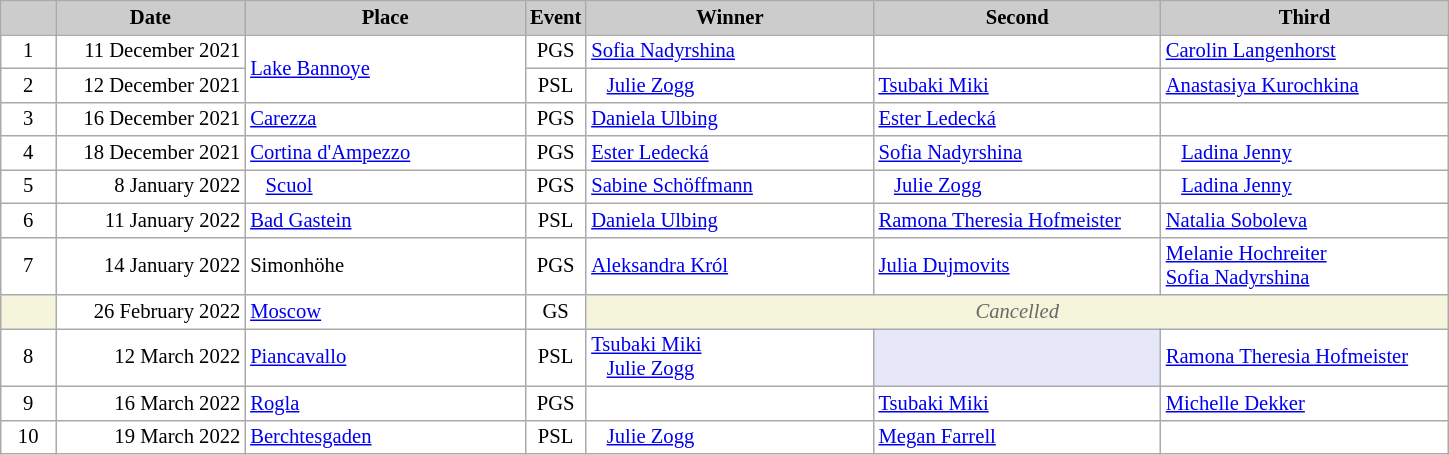<table class="wikitable plainrowheaders" style="background:#fff; font-size:86%; line-height:16px; border:grey solid 1px; border-collapse:collapse;">
<tr>
<th scope="col" style="background:#ccc; width:30px;"></th>
<th scope="col" style="background:#ccc; width:120px;">Date</th>
<th scope="col" style="background:#ccc; width:180px;">Place</th>
<th scope="col" style="background:#ccc; width:30px;">Event</th>
<th scope="col" style="background:#ccc; width:185px;">Winner</th>
<th scope="col" style="background:#ccc; width:185px;">Second</th>
<th scope="col" style="background:#ccc; width:185px;">Third</th>
</tr>
<tr>
<td align="center">1</td>
<td align="right">11 December 2021</td>
<td rowspan="2"> <a href='#'>Lake Bannoye</a></td>
<td align="center">PGS</td>
<td> <a href='#'>Sofia Nadyrshina</a></td>
<td></td>
<td> <a href='#'>Carolin Langenhorst</a></td>
</tr>
<tr>
<td align="center">2</td>
<td align="right">12 December 2021</td>
<td align="center">PSL</td>
<td>   <a href='#'>Julie Zogg</a></td>
<td> <a href='#'>Tsubaki Miki</a></td>
<td> <a href='#'>Anastasiya Kurochkina</a></td>
</tr>
<tr>
<td align="center">3</td>
<td align="right">16 December 2021</td>
<td> <a href='#'>Carezza</a></td>
<td align="center">PGS</td>
<td> <a href='#'>Daniela Ulbing</a></td>
<td> <a href='#'>Ester Ledecká</a></td>
<td></td>
</tr>
<tr>
<td align="center">4</td>
<td align="right">18 December 2021</td>
<td> <a href='#'>Cortina d'Ampezzo</a></td>
<td align="center">PGS</td>
<td> <a href='#'>Ester Ledecká</a></td>
<td> <a href='#'>Sofia Nadyrshina</a></td>
<td>   <a href='#'>Ladina Jenny</a></td>
</tr>
<tr>
<td align="center">5</td>
<td align="right">8 January 2022</td>
<td>   <a href='#'>Scuol</a></td>
<td align="center">PGS</td>
<td> <a href='#'>Sabine Schöffmann</a></td>
<td>   <a href='#'>Julie Zogg</a></td>
<td>   <a href='#'>Ladina Jenny</a></td>
</tr>
<tr>
<td align="center">6</td>
<td align="right">11 January 2022</td>
<td> <a href='#'>Bad Gastein</a></td>
<td align="center">PSL</td>
<td> <a href='#'>Daniela Ulbing</a></td>
<td> <a href='#'>Ramona Theresia Hofmeister</a></td>
<td> <a href='#'>Natalia Soboleva</a></td>
</tr>
<tr>
<td align="center">7</td>
<td align="right">14 January 2022</td>
<td> Simonhöhe</td>
<td align="center">PGS</td>
<td> <a href='#'>Aleksandra Król</a></td>
<td> <a href='#'>Julia Dujmovits</a></td>
<td> <a href='#'>Melanie Hochreiter</a><br> <a href='#'>Sofia Nadyrshina</a></td>
</tr>
<tr>
<td bgcolor="F5F5DC"></td>
<td align="right">26 February 2022</td>
<td> <a href='#'>Moscow</a></td>
<td align="center">GS</td>
<td colspan=5 align=center bgcolor="F5F5DC" style=color:#696969><em>Cancelled</em></td>
</tr>
<tr>
<td align="center">8</td>
<td align="right">12 March 2022</td>
<td> <a href='#'>Piancavallo</a></td>
<td align="center">PSL</td>
<td> <a href='#'>Tsubaki Miki</a><br>   <a href='#'>Julie Zogg</a></td>
<td bgcolor="E6E8FA"></td>
<td> <a href='#'>Ramona Theresia Hofmeister</a></td>
</tr>
<tr>
<td align="center">9</td>
<td align="right">16 March 2022</td>
<td> <a href='#'>Rogla</a></td>
<td align="center">PGS</td>
<td></td>
<td> <a href='#'>Tsubaki Miki</a></td>
<td> <a href='#'>Michelle Dekker</a></td>
</tr>
<tr>
<td align="center">10</td>
<td align="right">19 March 2022</td>
<td> <a href='#'>Berchtesgaden</a></td>
<td align="center">PSL</td>
<td>   <a href='#'>Julie Zogg</a></td>
<td> <a href='#'>Megan Farrell</a></td>
<td></td>
</tr>
</table>
